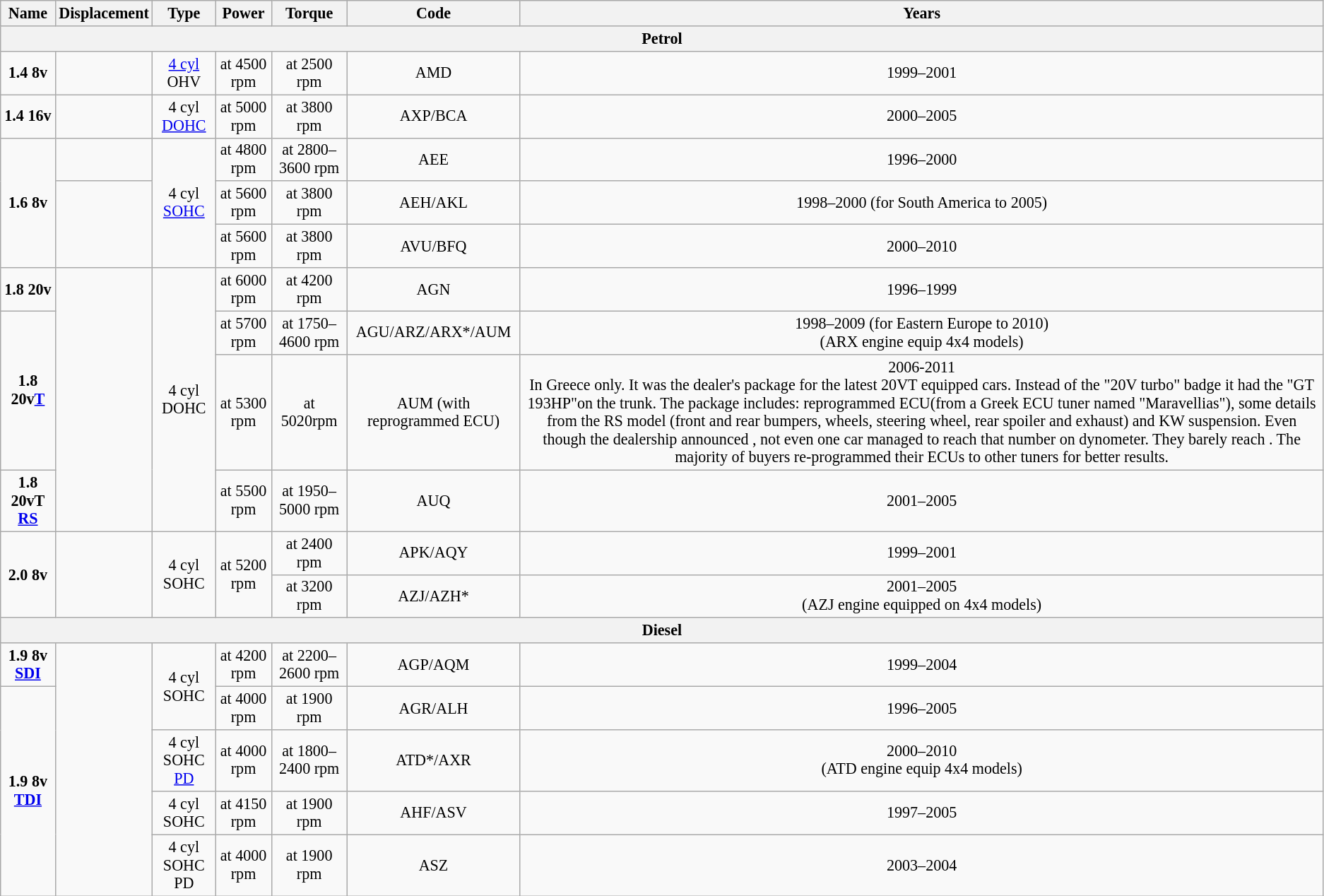<table class="wikitable" style="text-align:center; font-size:92%;">
<tr>
<th>Name</th>
<th>Displacement</th>
<th>Type</th>
<th>Power</th>
<th>Torque</th>
<th>Code</th>
<th>Years</th>
</tr>
<tr>
<th colspan="7">Petrol</th>
</tr>
<tr>
<td><strong>1.4 8v</strong></td>
<td></td>
<td><a href='#'>4 cyl</a> OHV</td>
<td> at 4500 rpm</td>
<td> at 2500 rpm</td>
<td>AMD</td>
<td>1999–2001</td>
</tr>
<tr>
<td><strong>1.4 16v</strong></td>
<td></td>
<td>4 cyl <a href='#'>DOHC</a></td>
<td> at 5000 rpm</td>
<td> at 3800 rpm</td>
<td>AXP/BCA</td>
<td>2000–2005</td>
</tr>
<tr>
<td rowspan="3"><strong>1.6 8v</strong></td>
<td></td>
<td rowspan="3">4 cyl <a href='#'>SOHC</a></td>
<td> at 4800 rpm</td>
<td> at 2800–3600 rpm</td>
<td>AEE</td>
<td>1996–2000</td>
</tr>
<tr>
<td rowspan="2"></td>
<td> at 5600 rpm</td>
<td> at 3800 rpm</td>
<td>AEH/AKL</td>
<td>1998–2000 (for South America to 2005)</td>
</tr>
<tr>
<td> at 5600 rpm</td>
<td> at 3800 rpm</td>
<td>AVU/BFQ</td>
<td>2000–2010</td>
</tr>
<tr>
<td><strong>1.8 20v</strong></td>
<td rowspan="4"></td>
<td rowspan="4">4 cyl DOHC</td>
<td> at 6000 rpm</td>
<td> at 4200 rpm</td>
<td>AGN</td>
<td>1996–1999</td>
</tr>
<tr>
<td rowspan="2"><strong>1.8 20v<a href='#'>T</a></strong></td>
<td> at 5700 rpm</td>
<td> at 1750–4600 rpm</td>
<td>AGU/ARZ/ARX*/AUM</td>
<td>1998–2009 (for Eastern Europe to 2010)<br>(ARX engine equip 4x4 models)</td>
</tr>
<tr>
<td>at 5300 rpm</td>
<td> at 5020rpm</td>
<td>AUM (with reprogrammed ECU)</td>
<td>2006-2011<br>In Greece only. It was the dealer's package for the latest 20VT equipped cars. Instead of the "20V turbo" badge it had the "GT 193HP"on the trunk. The package includes: reprogrammed ECU(from a Greek ECU tuner named "Maravellias"), some details from the RS model (front and rear bumpers, wheels, steering wheel, rear spoiler and exhaust) and KW suspension. Even though the dealership announced , not even one car managed to reach that number on dynometer. They barely reach . The majority of buyers re-programmed their ECUs to other tuners for better results.</td>
</tr>
<tr>
<td><strong>1.8 20vT <a href='#'>RS</a></strong></td>
<td> at 5500 rpm</td>
<td> at 1950–5000 rpm</td>
<td>AUQ</td>
<td>2001–2005</td>
</tr>
<tr>
<td rowspan="2"><strong>2.0 8v</strong></td>
<td rowspan="2"></td>
<td rowspan="2">4 cyl SOHC</td>
<td rowspan="2"> at 5200 rpm</td>
<td> at 2400 rpm</td>
<td>APK/AQY</td>
<td>1999–2001</td>
</tr>
<tr>
<td> at 3200 rpm</td>
<td>AZJ/AZH*</td>
<td>2001–2005<br>(AZJ engine equipped on 4x4 models)</td>
</tr>
<tr>
<th colspan="7">Diesel</th>
</tr>
<tr>
<td><strong>1.9 8v <a href='#'>SDI</a></strong></td>
<td rowspan="5"></td>
<td rowspan="2">4 cyl SOHC</td>
<td> at 4200 rpm</td>
<td> at 2200–2600 rpm</td>
<td>AGP/AQM</td>
<td>1999–2004</td>
</tr>
<tr>
<td rowspan="4"><strong>1.9 8v <a href='#'>TDI</a></strong></td>
<td> at 4000 rpm</td>
<td> at 1900 rpm</td>
<td>AGR/ALH</td>
<td>1996–2005</td>
</tr>
<tr>
<td>4 cyl SOHC <a href='#'>PD</a></td>
<td> at 4000 rpm</td>
<td> at 1800–2400 rpm</td>
<td>ATD*/AXR</td>
<td>2000–2010<br>(ATD engine equip 4x4 models)</td>
</tr>
<tr>
<td>4 cyl SOHC</td>
<td> at 4150 rpm</td>
<td> at 1900 rpm</td>
<td>AHF/ASV</td>
<td>1997–2005</td>
</tr>
<tr>
<td>4 cyl SOHC PD</td>
<td> at 4000 rpm</td>
<td> at 1900 rpm</td>
<td>ASZ</td>
<td>2003–2004</td>
</tr>
</table>
